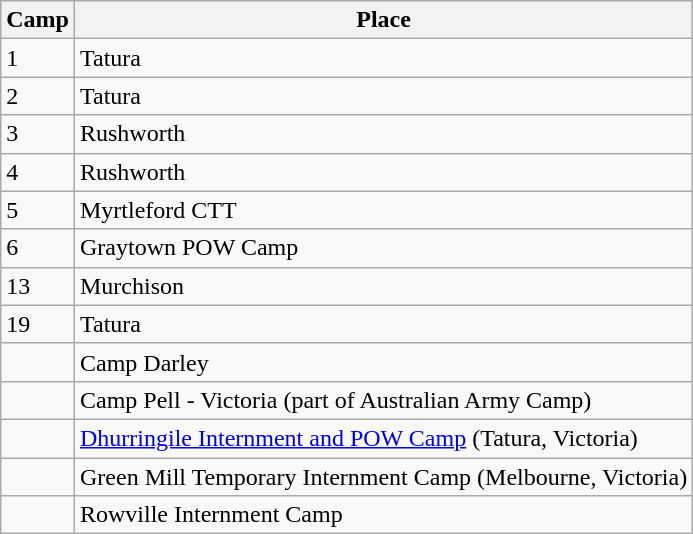<table class="wikitable">
<tr>
<th>Camp</th>
<th>Place</th>
</tr>
<tr>
<td>1</td>
<td>Tatura</td>
</tr>
<tr>
<td>2</td>
<td>Tatura</td>
</tr>
<tr>
<td>3</td>
<td>Rushworth</td>
</tr>
<tr>
<td>4</td>
<td>Rushworth</td>
</tr>
<tr>
<td>5</td>
<td>Myrtleford CTT</td>
</tr>
<tr d4>
<td>6</td>
<td>Graytown POW Camp</td>
</tr>
<tr>
<td>13</td>
<td>Murchison</td>
</tr>
<tr>
<td>19</td>
<td>Tatura</td>
</tr>
<tr>
<td></td>
<td>Camp Darley</td>
</tr>
<tr>
<td></td>
<td>Camp Pell - Victoria (part of Australian Army Camp)</td>
</tr>
<tr>
<td></td>
<td><a href='#'>Dhurringile Internment and POW Camp</a> (Tatura, Victoria)</td>
</tr>
<tr>
<td></td>
<td>Green Mill Temporary Internment Camp  (Melbourne, Victoria)</td>
</tr>
<tr>
<td></td>
<td>Rowville Internment Camp</td>
</tr>
</table>
